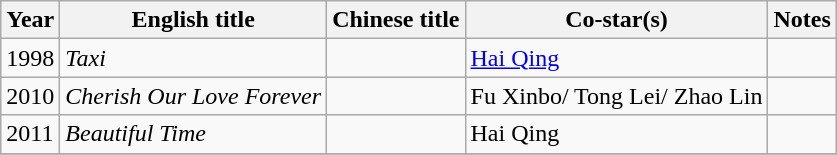<table class="wikitable">
<tr>
<th>Year</th>
<th>English title</th>
<th>Chinese title</th>
<th>Co-star(s)</th>
<th>Notes</th>
</tr>
<tr>
<td>1998</td>
<td><em>Taxi</em></td>
<td></td>
<td><a href='#'>Hai Qing</a></td>
<td></td>
</tr>
<tr>
<td>2010</td>
<td><em>Cherish Our Love Forever</em></td>
<td></td>
<td>Fu Xinbo/ Tong Lei/ Zhao Lin</td>
<td></td>
</tr>
<tr>
<td>2011</td>
<td><em>Beautiful Time</em></td>
<td></td>
<td>Hai Qing</td>
<td></td>
</tr>
<tr>
</tr>
</table>
